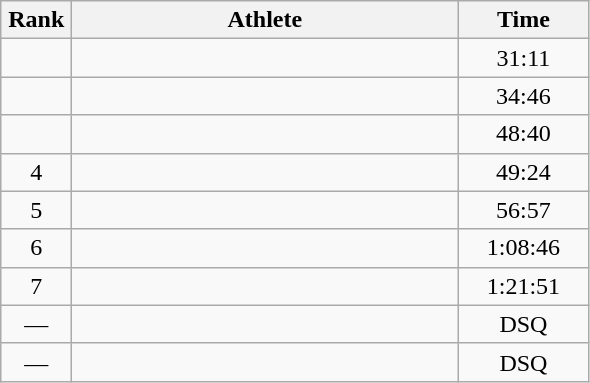<table class=wikitable style="text-align:center">
<tr>
<th width=40>Rank</th>
<th width=250>Athlete</th>
<th width=80>Time</th>
</tr>
<tr>
<td></td>
<td align=left></td>
<td>31:11</td>
</tr>
<tr>
<td></td>
<td align=left></td>
<td>34:46</td>
</tr>
<tr>
<td></td>
<td align=left></td>
<td>48:40</td>
</tr>
<tr>
<td>4</td>
<td align=left></td>
<td>49:24</td>
</tr>
<tr>
<td>5</td>
<td align=left></td>
<td>56:57</td>
</tr>
<tr>
<td>6</td>
<td align=left></td>
<td>1:08:46</td>
</tr>
<tr>
<td>7</td>
<td align=left></td>
<td>1:21:51</td>
</tr>
<tr>
<td>—</td>
<td align=left></td>
<td>DSQ</td>
</tr>
<tr>
<td>—</td>
<td align=left></td>
<td>DSQ</td>
</tr>
</table>
